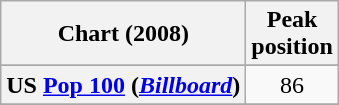<table class="wikitable sortable plainrowheaders" style="text-align:center;">
<tr>
<th scope="col">Chart (2008)</th>
<th scope="col">Peak<br>position</th>
</tr>
<tr>
</tr>
<tr>
</tr>
<tr>
</tr>
<tr>
<th scope="row">US <a href='#'>Pop 100</a> (<a href='#'><em>Billboard</em></a>)</th>
<td>86</td>
</tr>
<tr>
</tr>
<tr>
</tr>
</table>
